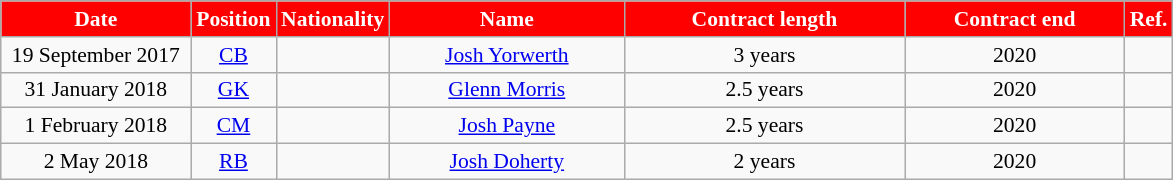<table class="wikitable" style="text-align:center; font-size:90%; ">
<tr>
<th style="background:#FF0000; color:white; width:120px;">Date</th>
<th style="background:#FF0000; color:white; width:50px;">Position</th>
<th style="background:#FF0000; color:white; width:50px;">Nationality</th>
<th style="background:#FF0000; color:white; width:150px;">Name</th>
<th style="background:#FF0000; color:white; width:180px;">Contract length</th>
<th style="background:#FF0000; color:white; width:140px;">Contract end</th>
<th style="background:#FF0000; color:white; width:25px;">Ref.</th>
</tr>
<tr>
<td>19 September 2017</td>
<td><a href='#'>CB</a></td>
<td></td>
<td><a href='#'>Josh Yorwerth</a></td>
<td>3 years</td>
<td>2020</td>
<td></td>
</tr>
<tr>
<td>31 January 2018</td>
<td><a href='#'>GK</a></td>
<td></td>
<td><a href='#'>Glenn Morris</a></td>
<td>2.5 years</td>
<td>2020</td>
<td></td>
</tr>
<tr>
<td>1 February 2018</td>
<td><a href='#'>CM</a></td>
<td></td>
<td><a href='#'>Josh Payne</a></td>
<td>2.5 years</td>
<td>2020</td>
<td></td>
</tr>
<tr>
<td>2 May 2018</td>
<td><a href='#'>RB</a></td>
<td></td>
<td><a href='#'>Josh Doherty</a></td>
<td>2 years</td>
<td>2020</td>
<td></td>
</tr>
</table>
